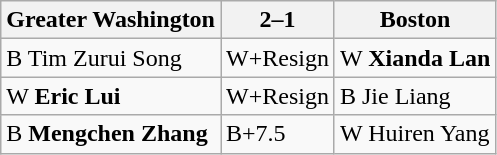<table class="wikitable">
<tr>
<th>Greater Washington</th>
<th>2–1</th>
<th>Boston</th>
</tr>
<tr>
<td>B Tim Zurui Song</td>
<td>W+Resign</td>
<td>W <strong>Xianda Lan</strong></td>
</tr>
<tr>
<td>W <strong>Eric Lui</strong></td>
<td>W+Resign</td>
<td>B Jie Liang</td>
</tr>
<tr>
<td>B <strong>Mengchen Zhang</strong></td>
<td>B+7.5</td>
<td>W Huiren Yang</td>
</tr>
</table>
